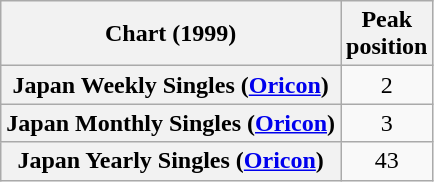<table class="wikitable plainrowheaders">
<tr>
<th>Chart (1999)</th>
<th>Peak<br>position</th>
</tr>
<tr>
<th scope="row">Japan Weekly Singles (<a href='#'>Oricon</a>)</th>
<td style="text-align:center;">2</td>
</tr>
<tr>
<th scope="row">Japan Monthly Singles (<a href='#'>Oricon</a>)</th>
<td style="text-align:center;">3</td>
</tr>
<tr>
<th scope="row">Japan Yearly Singles (<a href='#'>Oricon</a>) </th>
<td style="text-align:center;">43</td>
</tr>
</table>
